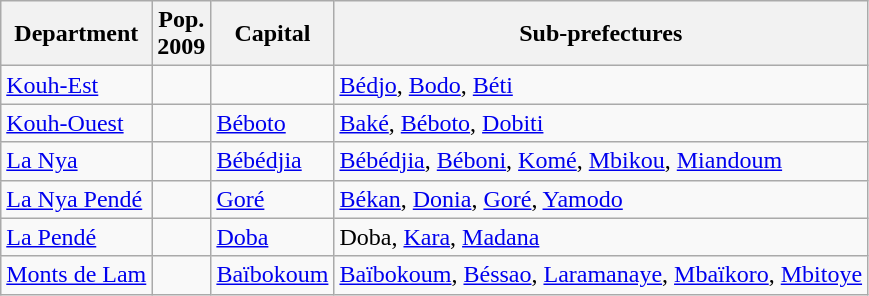<table class="wikitable">
<tr>
<th>Department</th>
<th>Pop.<br>2009</th>
<th>Capital</th>
<th>Sub-prefectures</th>
</tr>
<tr>
<td><a href='#'>Kouh-Est</a></td>
<td align="right"></td>
<td></td>
<td><a href='#'>Bédjo</a>, <a href='#'>Bodo</a>, <a href='#'>Béti</a></td>
</tr>
<tr>
<td><a href='#'>Kouh-Ouest</a></td>
<td align="right"></td>
<td><a href='#'>Béboto</a></td>
<td><a href='#'>Baké</a>, <a href='#'>Béboto</a>, <a href='#'>Dobiti</a></td>
</tr>
<tr>
<td><a href='#'>La Nya</a></td>
<td align="right"></td>
<td><a href='#'>Bébédjia</a></td>
<td><a href='#'>Bébédjia</a>, <a href='#'>Béboni</a>, <a href='#'>Komé</a>, <a href='#'>Mbikou</a>, <a href='#'>Miandoum</a></td>
</tr>
<tr>
<td><a href='#'>La Nya Pendé</a></td>
<td align="right"></td>
<td><a href='#'>Goré</a></td>
<td><a href='#'>Békan</a>, <a href='#'>Donia</a>, <a href='#'>Goré</a>, <a href='#'>Yamodo</a></td>
</tr>
<tr>
<td><a href='#'>La Pendé</a></td>
<td align="right"></td>
<td><a href='#'>Doba</a></td>
<td>Doba, <a href='#'>Kara</a>, <a href='#'>Madana</a></td>
</tr>
<tr>
<td><a href='#'>Monts de Lam</a></td>
<td align="right"></td>
<td><a href='#'>Baïbokoum</a></td>
<td><a href='#'>Baïbokoum</a>, <a href='#'>Béssao</a>, <a href='#'>Laramanaye</a>, <a href='#'>Mbaïkoro</a>, <a href='#'>Mbitoye</a></td>
</tr>
</table>
